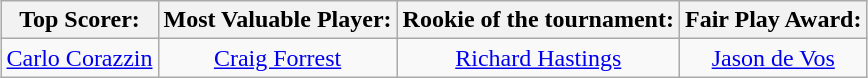<table class="wikitable" style="margin: 0 auto;">
<tr>
<th><strong>Top Scorer</strong>:</th>
<th><strong>Most Valuable Player</strong>:</th>
<th><strong>Rookie of the tournament</strong>:</th>
<th><strong>Fair Play Award</strong>:</th>
</tr>
<tr>
<td align=center> <a href='#'>Carlo Corazzin</a><br></td>
<td align=center> <a href='#'>Craig Forrest</a><br></td>
<td align=center> <a href='#'>Richard Hastings</a> <br></td>
<td align=center> <a href='#'>Jason de Vos</a></td>
</tr>
</table>
